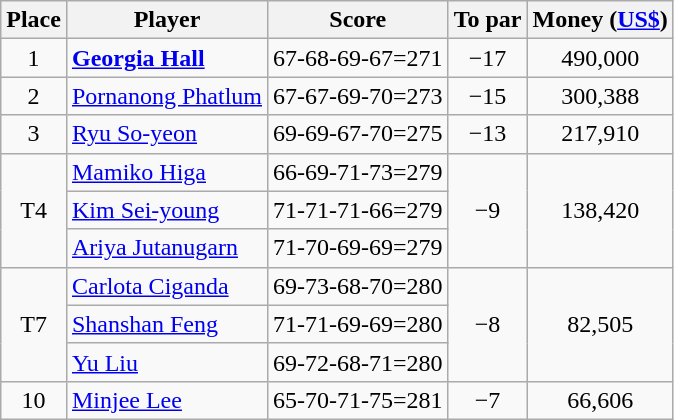<table class="wikitable">
<tr>
<th>Place</th>
<th>Player</th>
<th>Score</th>
<th>To par</th>
<th>Money (<a href='#'>US$</a>)</th>
</tr>
<tr>
<td align=center>1</td>
<td> <strong><a href='#'>Georgia Hall</a></strong></td>
<td>67-68-69-67=271</td>
<td align=center>−17</td>
<td align=center>490,000</td>
</tr>
<tr>
<td align=center>2</td>
<td> <a href='#'>Pornanong Phatlum</a></td>
<td>67-67-69-70=273</td>
<td align=center>−15</td>
<td align=center>300,388</td>
</tr>
<tr>
<td align=center>3</td>
<td> <a href='#'>Ryu So-yeon</a></td>
<td>69-69-67-70=275</td>
<td align=center>−13</td>
<td align=center>217,910</td>
</tr>
<tr>
<td align=center rowspan=3>T4</td>
<td> <a href='#'>Mamiko Higa</a></td>
<td>66-69-71-73=279</td>
<td align=center rowspan=3>−9</td>
<td align=center rowspan=3>138,420</td>
</tr>
<tr>
<td> <a href='#'>Kim Sei-young</a></td>
<td>71-71-71-66=279</td>
</tr>
<tr>
<td> <a href='#'>Ariya Jutanugarn</a></td>
<td>71-70-69-69=279</td>
</tr>
<tr>
<td align=center rowspan=3>T7</td>
<td> <a href='#'>Carlota Ciganda</a></td>
<td>69-73-68-70=280</td>
<td align=center rowspan=3>−8</td>
<td align=center rowspan=3>82,505</td>
</tr>
<tr>
<td> <a href='#'>Shanshan Feng</a></td>
<td>71-71-69-69=280</td>
</tr>
<tr>
<td> <a href='#'>Yu Liu</a></td>
<td>69-72-68-71=280</td>
</tr>
<tr>
<td align=center>10</td>
<td> <a href='#'>Minjee Lee</a></td>
<td>65-70-71-75=281</td>
<td align=center>−7</td>
<td align=center>66,606</td>
</tr>
</table>
